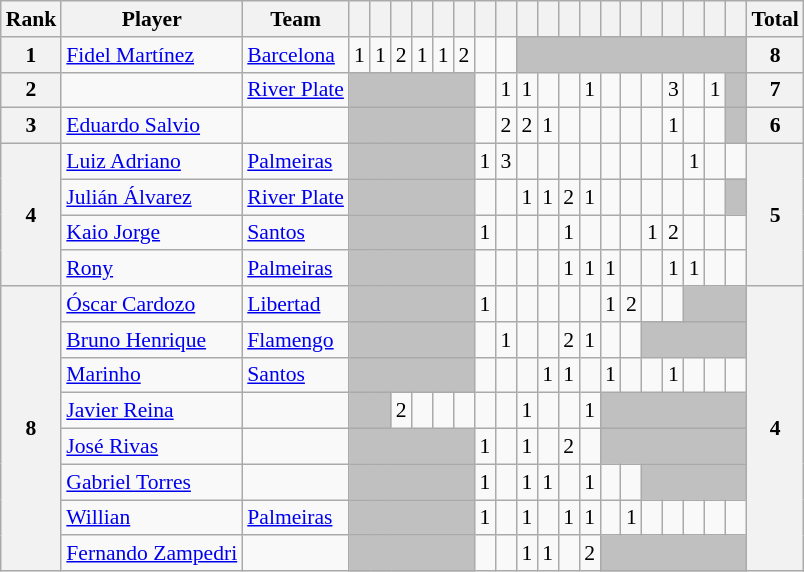<table class="wikitable" style="text-align:center; font-size:90%">
<tr>
<th>Rank</th>
<th>Player</th>
<th>Team</th>
<th></th>
<th></th>
<th></th>
<th></th>
<th></th>
<th></th>
<th></th>
<th></th>
<th></th>
<th></th>
<th></th>
<th></th>
<th></th>
<th></th>
<th></th>
<th></th>
<th></th>
<th></th>
<th>  </th>
<th>Total</th>
</tr>
<tr>
<th>1</th>
<td align=left> <a href='#'>Fidel Martínez</a></td>
<td align=left> <a href='#'>Barcelona</a></td>
<td>1</td>
<td>1</td>
<td>2</td>
<td>1</td>
<td>1</td>
<td>2</td>
<td></td>
<td></td>
<td bgcolor="silver" colspan=11></td>
<th>8</th>
</tr>
<tr>
<th>2</th>
<td align=left></td>
<td align=left> <a href='#'>River Plate</a></td>
<td bgcolor="silver" colspan=6></td>
<td></td>
<td>1</td>
<td>1</td>
<td></td>
<td></td>
<td>1</td>
<td></td>
<td></td>
<td></td>
<td>3</td>
<td></td>
<td>1</td>
<td bgcolor="silver"></td>
<th>7</th>
</tr>
<tr>
<th>3</th>
<td align=left> <a href='#'>Eduardo Salvio</a></td>
<td align=left></td>
<td bgcolor="silver" colspan=6></td>
<td></td>
<td>2</td>
<td>2</td>
<td>1</td>
<td></td>
<td></td>
<td></td>
<td></td>
<td></td>
<td>1</td>
<td></td>
<td></td>
<td bgcolor="silver"></td>
<th>6</th>
</tr>
<tr>
<th rowspan=4>4</th>
<td align=left> <a href='#'>Luiz Adriano</a></td>
<td align=left> <a href='#'>Palmeiras</a></td>
<td bgcolor="silver" colspan=6></td>
<td>1</td>
<td>3</td>
<td></td>
<td></td>
<td></td>
<td></td>
<td></td>
<td></td>
<td></td>
<td></td>
<td>1</td>
<td></td>
<td></td>
<th rowspan=4>5</th>
</tr>
<tr>
<td align=left> <a href='#'>Julián Álvarez</a></td>
<td align=left> <a href='#'>River Plate</a></td>
<td bgcolor="silver" colspan=6></td>
<td></td>
<td></td>
<td>1</td>
<td>1</td>
<td>2</td>
<td>1</td>
<td></td>
<td></td>
<td></td>
<td></td>
<td></td>
<td></td>
<td bgcolor="silver"></td>
</tr>
<tr>
<td align=left> <a href='#'>Kaio Jorge</a></td>
<td align=left> <a href='#'>Santos</a></td>
<td bgcolor="silver" colspan=6></td>
<td>1</td>
<td></td>
<td></td>
<td></td>
<td>1</td>
<td></td>
<td></td>
<td></td>
<td>1</td>
<td>2</td>
<td></td>
<td></td>
<td></td>
</tr>
<tr>
<td align=left> <a href='#'>Rony</a></td>
<td align=left> <a href='#'>Palmeiras</a></td>
<td bgcolor="silver" colspan=6></td>
<td></td>
<td></td>
<td></td>
<td></td>
<td>1</td>
<td>1</td>
<td>1</td>
<td></td>
<td></td>
<td>1</td>
<td>1</td>
<td></td>
<td></td>
</tr>
<tr>
<th rowspan=8>8</th>
<td align=left> <a href='#'>Óscar Cardozo</a></td>
<td align=left> <a href='#'>Libertad</a></td>
<td bgcolor="silver" colspan=6></td>
<td>1</td>
<td></td>
<td></td>
<td></td>
<td></td>
<td></td>
<td>1</td>
<td>2</td>
<td></td>
<td></td>
<td bgcolor="silver" colspan=3></td>
<th rowspan=8>4</th>
</tr>
<tr>
<td align=left> <a href='#'>Bruno Henrique</a></td>
<td align=left> <a href='#'>Flamengo</a></td>
<td bgcolor="silver" colspan=6></td>
<td></td>
<td>1</td>
<td></td>
<td></td>
<td>2</td>
<td>1</td>
<td></td>
<td></td>
<td bgcolor="silver" colspan=5></td>
</tr>
<tr>
<td align=left> <a href='#'>Marinho</a></td>
<td align=left> <a href='#'>Santos</a></td>
<td bgcolor="silver" colspan=6></td>
<td></td>
<td></td>
<td></td>
<td>1</td>
<td>1</td>
<td></td>
<td>1</td>
<td></td>
<td></td>
<td>1</td>
<td></td>
<td></td>
<td></td>
</tr>
<tr>
<td align=left> <a href='#'>Javier Reina</a></td>
<td align=left></td>
<td bgcolor="silver" colspan=2></td>
<td>2</td>
<td></td>
<td></td>
<td></td>
<td></td>
<td></td>
<td>1</td>
<td></td>
<td></td>
<td>1</td>
<td bgcolor="silver" colspan=7></td>
</tr>
<tr>
<td align=left> <a href='#'>José Rivas</a></td>
<td align=left></td>
<td bgcolor="silver" colspan=6></td>
<td>1</td>
<td></td>
<td>1</td>
<td></td>
<td>2</td>
<td></td>
<td bgcolor="silver" colspan=7></td>
</tr>
<tr>
<td align=left> <a href='#'>Gabriel Torres</a></td>
<td align=left></td>
<td bgcolor="silver" colspan=6></td>
<td>1</td>
<td></td>
<td>1</td>
<td>1</td>
<td></td>
<td>1</td>
<td></td>
<td></td>
<td bgcolor="silver" colspan=5></td>
</tr>
<tr>
<td align=left> <a href='#'>Willian</a></td>
<td align=left> <a href='#'>Palmeiras</a></td>
<td bgcolor="silver" colspan=6></td>
<td>1</td>
<td></td>
<td>1</td>
<td></td>
<td>1</td>
<td>1</td>
<td></td>
<td>1</td>
<td></td>
<td></td>
<td></td>
<td></td>
<td></td>
</tr>
<tr>
<td align=left> <a href='#'>Fernando Zampedri</a></td>
<td align=left></td>
<td bgcolor="silver" colspan=6></td>
<td></td>
<td></td>
<td>1</td>
<td>1</td>
<td></td>
<td>2</td>
<td bgcolor="silver" colspan=7></td>
</tr>
</table>
